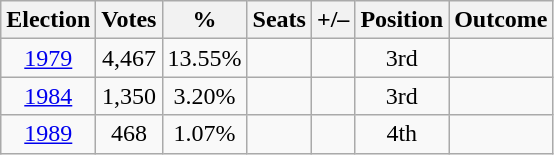<table class="wikitable" style="text-align:center">
<tr>
<th><strong>Election</strong></th>
<th><strong>Votes</strong></th>
<th><strong>%</strong></th>
<th><strong>Seats</strong></th>
<th>+/–</th>
<th><strong>Position</strong></th>
<th><strong>Outcome</strong></th>
</tr>
<tr>
<td><a href='#'>1979</a></td>
<td>4,467</td>
<td>13.55%</td>
<td></td>
<td></td>
<td> 3rd</td>
<td></td>
</tr>
<tr>
<td><a href='#'>1984</a></td>
<td>1,350</td>
<td>3.20%</td>
<td></td>
<td></td>
<td> 3rd</td>
<td></td>
</tr>
<tr>
<td><a href='#'>1989</a></td>
<td>468</td>
<td>1.07%</td>
<td></td>
<td></td>
<td> 4th</td>
<td></td>
</tr>
</table>
